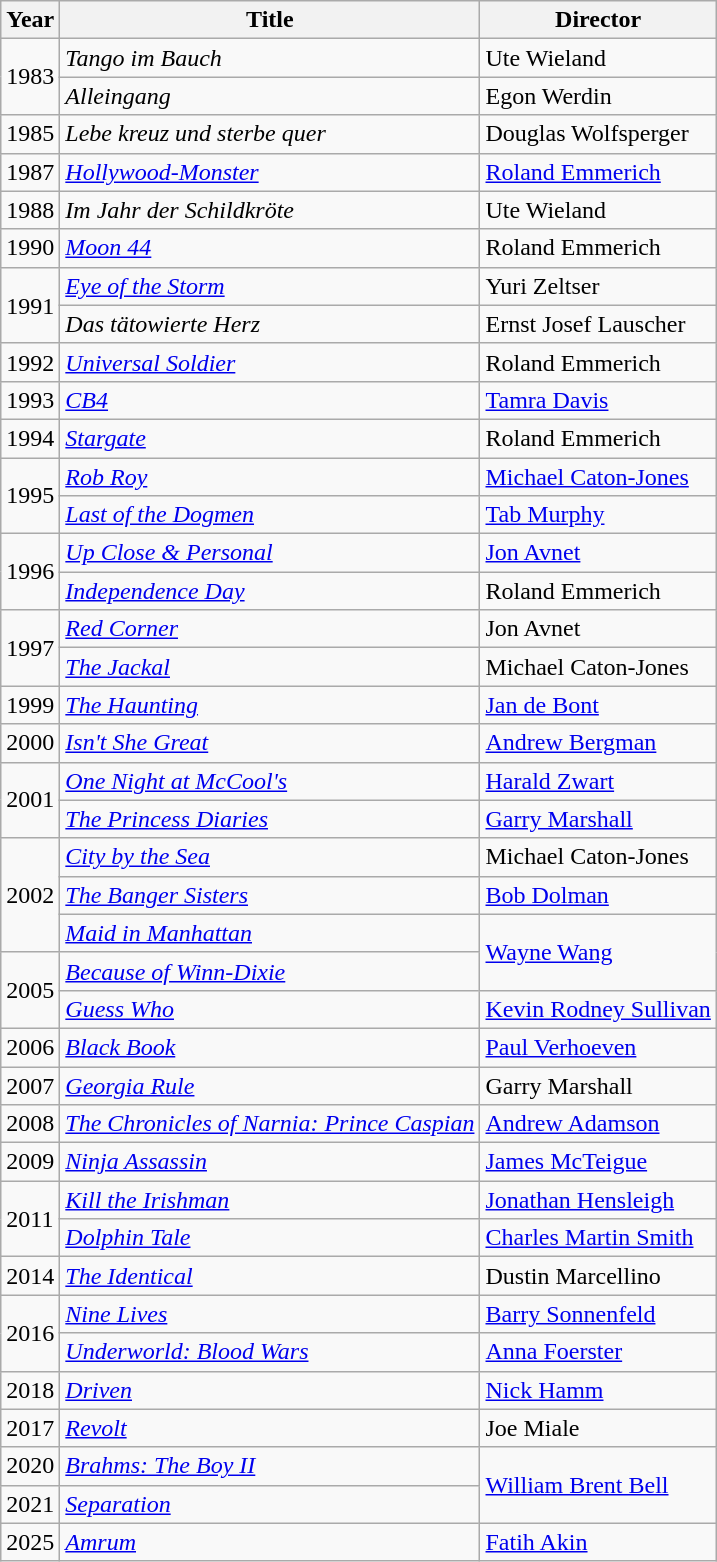<table class="wikitable">
<tr>
<th>Year</th>
<th>Title</th>
<th>Director</th>
</tr>
<tr>
<td rowspan=2>1983</td>
<td><em>Tango im Bauch</em></td>
<td>Ute Wieland</td>
</tr>
<tr>
<td><em>Alleingang</em></td>
<td>Egon Werdin</td>
</tr>
<tr>
<td>1985</td>
<td><em>Lebe kreuz und sterbe quer</em></td>
<td>Douglas Wolfsperger</td>
</tr>
<tr>
<td>1987</td>
<td><em><a href='#'>Hollywood-Monster</a></em></td>
<td><a href='#'>Roland Emmerich</a></td>
</tr>
<tr>
<td>1988</td>
<td><em>Im Jahr der Schildkröte</em></td>
<td>Ute Wieland</td>
</tr>
<tr>
<td>1990</td>
<td><em><a href='#'>Moon 44</a></em></td>
<td>Roland Emmerich</td>
</tr>
<tr>
<td rowspan=2>1991</td>
<td><em><a href='#'>Eye of the Storm</a></em></td>
<td>Yuri Zeltser</td>
</tr>
<tr>
<td><em>Das tätowierte Herz</em></td>
<td>Ernst Josef Lauscher</td>
</tr>
<tr>
<td>1992</td>
<td><em><a href='#'>Universal Soldier</a></em></td>
<td>Roland Emmerich</td>
</tr>
<tr>
<td>1993</td>
<td><em><a href='#'>CB4</a></em></td>
<td><a href='#'>Tamra Davis</a></td>
</tr>
<tr>
<td>1994</td>
<td><em><a href='#'>Stargate</a></em></td>
<td>Roland Emmerich</td>
</tr>
<tr>
<td rowspan=2>1995</td>
<td><em><a href='#'>Rob Roy</a></em></td>
<td><a href='#'>Michael Caton-Jones</a></td>
</tr>
<tr>
<td><em><a href='#'>Last of the Dogmen</a></em></td>
<td><a href='#'>Tab Murphy</a></td>
</tr>
<tr>
<td rowspan=2>1996</td>
<td><em><a href='#'>Up Close & Personal</a></em></td>
<td><a href='#'>Jon Avnet</a></td>
</tr>
<tr>
<td><em><a href='#'>Independence Day</a></em></td>
<td>Roland Emmerich</td>
</tr>
<tr>
<td rowspan=2>1997</td>
<td><em><a href='#'>Red Corner</a></em></td>
<td>Jon Avnet</td>
</tr>
<tr>
<td><em><a href='#'>The Jackal</a></em></td>
<td>Michael Caton-Jones</td>
</tr>
<tr>
<td>1999</td>
<td><em><a href='#'>The Haunting</a></em></td>
<td><a href='#'>Jan de Bont</a></td>
</tr>
<tr>
<td>2000</td>
<td><em><a href='#'>Isn't She Great</a></em></td>
<td><a href='#'>Andrew Bergman</a></td>
</tr>
<tr>
<td rowspan=2>2001</td>
<td><em><a href='#'>One Night at McCool's</a></em></td>
<td><a href='#'>Harald Zwart</a></td>
</tr>
<tr>
<td><em><a href='#'>The Princess Diaries</a></em></td>
<td><a href='#'>Garry Marshall</a></td>
</tr>
<tr>
<td rowspan=3>2002</td>
<td><em><a href='#'>City by the Sea</a></em></td>
<td>Michael Caton-Jones</td>
</tr>
<tr>
<td><em><a href='#'>The Banger Sisters</a></em></td>
<td><a href='#'>Bob Dolman</a></td>
</tr>
<tr>
<td><em><a href='#'>Maid in Manhattan</a></em></td>
<td rowspan=2><a href='#'>Wayne Wang</a></td>
</tr>
<tr>
<td rowspan=2>2005</td>
<td><em><a href='#'>Because of Winn-Dixie</a></em></td>
</tr>
<tr>
<td><em><a href='#'>Guess Who</a></em></td>
<td><a href='#'>Kevin Rodney Sullivan</a></td>
</tr>
<tr>
<td>2006</td>
<td><em><a href='#'>Black Book</a></em></td>
<td><a href='#'>Paul Verhoeven</a></td>
</tr>
<tr>
<td>2007</td>
<td><em><a href='#'>Georgia Rule</a></em></td>
<td>Garry Marshall</td>
</tr>
<tr>
<td>2008</td>
<td><em><a href='#'>The Chronicles of Narnia: Prince Caspian</a></em></td>
<td><a href='#'>Andrew Adamson</a></td>
</tr>
<tr>
<td>2009</td>
<td><em><a href='#'>Ninja Assassin</a></em></td>
<td><a href='#'>James McTeigue</a></td>
</tr>
<tr>
<td rowspan=2>2011</td>
<td><em><a href='#'>Kill the Irishman</a></em></td>
<td><a href='#'>Jonathan Hensleigh</a></td>
</tr>
<tr>
<td><em><a href='#'>Dolphin Tale</a></em></td>
<td><a href='#'>Charles Martin Smith</a></td>
</tr>
<tr>
<td>2014</td>
<td><em><a href='#'>The Identical</a></em></td>
<td>Dustin Marcellino</td>
</tr>
<tr>
<td rowspan=2>2016</td>
<td><a href='#'><em>Nine Lives</em></a></td>
<td><a href='#'>Barry Sonnenfeld</a></td>
</tr>
<tr>
<td><em><a href='#'>Underworld: Blood Wars</a></em></td>
<td><a href='#'>Anna Foerster</a></td>
</tr>
<tr>
<td>2018</td>
<td><em><a href='#'>Driven</a></em></td>
<td><a href='#'>Nick Hamm</a></td>
</tr>
<tr>
<td>2017</td>
<td><em><a href='#'>Revolt</a></em></td>
<td>Joe Miale</td>
</tr>
<tr>
<td>2020</td>
<td><em><a href='#'>Brahms: The Boy II</a></em></td>
<td rowspan=2><a href='#'>William Brent Bell</a></td>
</tr>
<tr>
<td>2021</td>
<td><em><a href='#'>Separation</a></em></td>
</tr>
<tr>
<td>2025</td>
<td><em><a href='#'>Amrum</a></em></td>
<td><a href='#'>Fatih Akin</a></td>
</tr>
</table>
